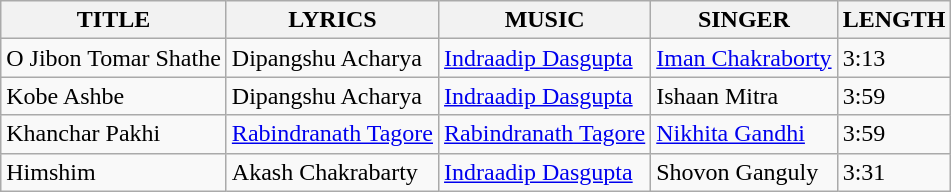<table class="wikitable">
<tr>
<th>TITLE</th>
<th>LYRICS</th>
<th>MUSIC</th>
<th>SINGER</th>
<th>LENGTH</th>
</tr>
<tr>
<td>O Jibon Tomar Shathe</td>
<td>Dipangshu Acharya</td>
<td><a href='#'>Indraadip Dasgupta</a></td>
<td><a href='#'>Iman Chakraborty</a></td>
<td>3:13</td>
</tr>
<tr>
<td>Kobe Ashbe</td>
<td>Dipangshu Acharya</td>
<td><a href='#'>Indraadip Dasgupta</a></td>
<td>Ishaan Mitra</td>
<td>3:59</td>
</tr>
<tr>
<td>Khanchar Pakhi</td>
<td><a href='#'>Rabindranath Tagore</a></td>
<td><a href='#'>Rabindranath Tagore</a></td>
<td><a href='#'>Nikhita Gandhi</a></td>
<td>3:59</td>
</tr>
<tr>
<td>Himshim</td>
<td>Akash Chakrabarty</td>
<td><a href='#'>Indraadip Dasgupta</a></td>
<td>Shovon Ganguly</td>
<td>3:31</td>
</tr>
</table>
